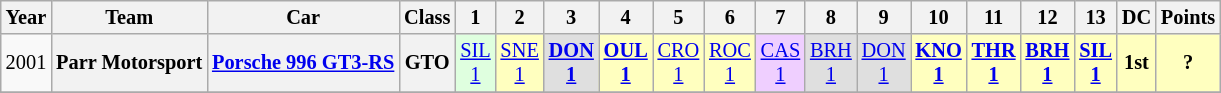<table class="wikitable" style="text-align:center; font-size:85%">
<tr>
<th>Year</th>
<th>Team</th>
<th>Car</th>
<th>Class</th>
<th>1</th>
<th>2</th>
<th>3</th>
<th>4</th>
<th>5</th>
<th>6</th>
<th>7</th>
<th>8</th>
<th>9</th>
<th>10</th>
<th>11</th>
<th>12</th>
<th>13</th>
<th>DC</th>
<th>Points</th>
</tr>
<tr>
<td>2001</td>
<th>Parr Motorsport</th>
<th><a href='#'>Porsche 996 GT3-RS</a></th>
<th>GTO</th>
<td style="background:#DFFFDF;"><a href='#'>SIL<br>1</a><br></td>
<td style="background:#FFFFBF;"><a href='#'>SNE<br>1</a><br></td>
<td style="background:#DFDFDF;"><strong><a href='#'>DON<br>1</a></strong><br></td>
<td style="background:#FFFFBF;"><strong><a href='#'>OUL<br>1</a></strong><br></td>
<td style="background:#FFFFBF;"><a href='#'>CRO<br>1</a><br></td>
<td style="background:#FFFFBF;"><a href='#'>ROC<br>1</a><br></td>
<td style="background:#EFCFFF;"><a href='#'>CAS<br>1</a><br></td>
<td style="background:#DFDFDF;"><a href='#'>BRH<br>1</a><br></td>
<td style="background:#DFDFDF;"><a href='#'>DON<br>1</a><br></td>
<td style="background:#FFFFBF;"><strong><a href='#'>KNO<br>1</a></strong><br></td>
<td style="background:#FFFFBF;"><strong><a href='#'>THR<br>1</a></strong><br></td>
<td style="background:#FFFFBF;"><strong><a href='#'>BRH<br>1</a></strong><br></td>
<td style="background:#FFFFBF;"><strong><a href='#'>SIL<br>1</a></strong><br></td>
<th style="background:#FFFFBF;">1st</th>
<th style="background:#FFFFBF;">?</th>
</tr>
<tr>
</tr>
</table>
